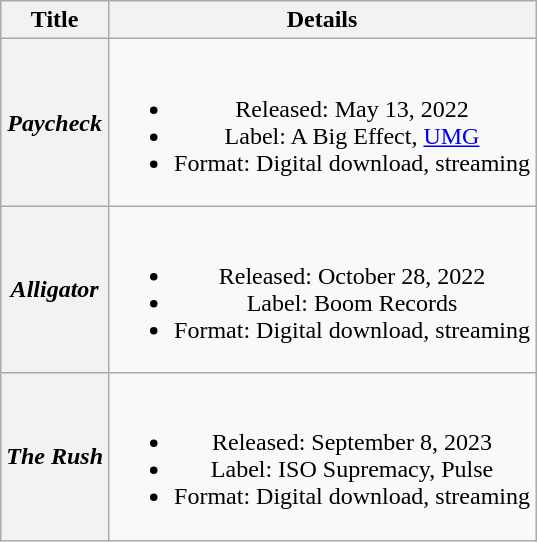<table class="wikitable plainrowheaders" style="text-align:center;">
<tr>
<th scope="col">Title</th>
<th scope="col">Details</th>
</tr>
<tr>
<th scope="row"><em>Paycheck</em></th>
<td><br><ul><li>Released: May 13, 2022</li><li>Label: A Big Effect, <a href='#'>UMG</a></li><li>Format: Digital download, streaming</li></ul></td>
</tr>
<tr>
<th scope="row"><em>Alligator</em></th>
<td><br><ul><li>Released: October 28, 2022</li><li>Label: Boom Records</li><li>Format: Digital download, streaming</li></ul></td>
</tr>
<tr>
<th scope="row"><em>The Rush</em></th>
<td><br><ul><li>Released: September 8, 2023</li><li>Label: ISO Supremacy, Pulse</li><li>Format: Digital download, streaming</li></ul></td>
</tr>
</table>
